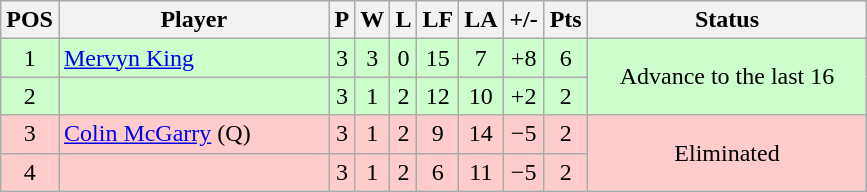<table class="wikitable" style="text-align:center; margin: 1em auto 1em auto, align:left">
<tr>
<th width=20>POS</th>
<th width=173>Player</th>
<th width=3>P</th>
<th width=3>W</th>
<th width=3>L</th>
<th width=20>LF</th>
<th width=20>LA</th>
<th width=20>+/-</th>
<th width=20>Pts</th>
<th width=179>Status</th>
</tr>
<tr style="background:#CCFFCC;">
<td>1</td>
<td style="text-align:left;"> <a href='#'>Mervyn King</a></td>
<td>3</td>
<td>3</td>
<td>0</td>
<td>15</td>
<td>7</td>
<td>+8</td>
<td>6</td>
<td rowspan=2>Advance to the last 16</td>
</tr>
<tr style="background:#CCFFCC;">
<td>2</td>
<td style="text-align:left;"></td>
<td>3</td>
<td>1</td>
<td>2</td>
<td>12</td>
<td>10</td>
<td>+2</td>
<td>2</td>
</tr>
<tr style="background:#FFCCCC;">
<td>3</td>
<td style="text-align:left;"> <a href='#'>Colin McGarry</a> (Q)</td>
<td>3</td>
<td>1</td>
<td>2</td>
<td>9</td>
<td>14</td>
<td>−5</td>
<td>2</td>
<td rowspan=2>Eliminated</td>
</tr>
<tr style="background:#FFCCCC;">
<td>4</td>
<td style="text-align:left;"></td>
<td>3</td>
<td>1</td>
<td>2</td>
<td>6</td>
<td>11</td>
<td>−5</td>
<td>2</td>
</tr>
</table>
